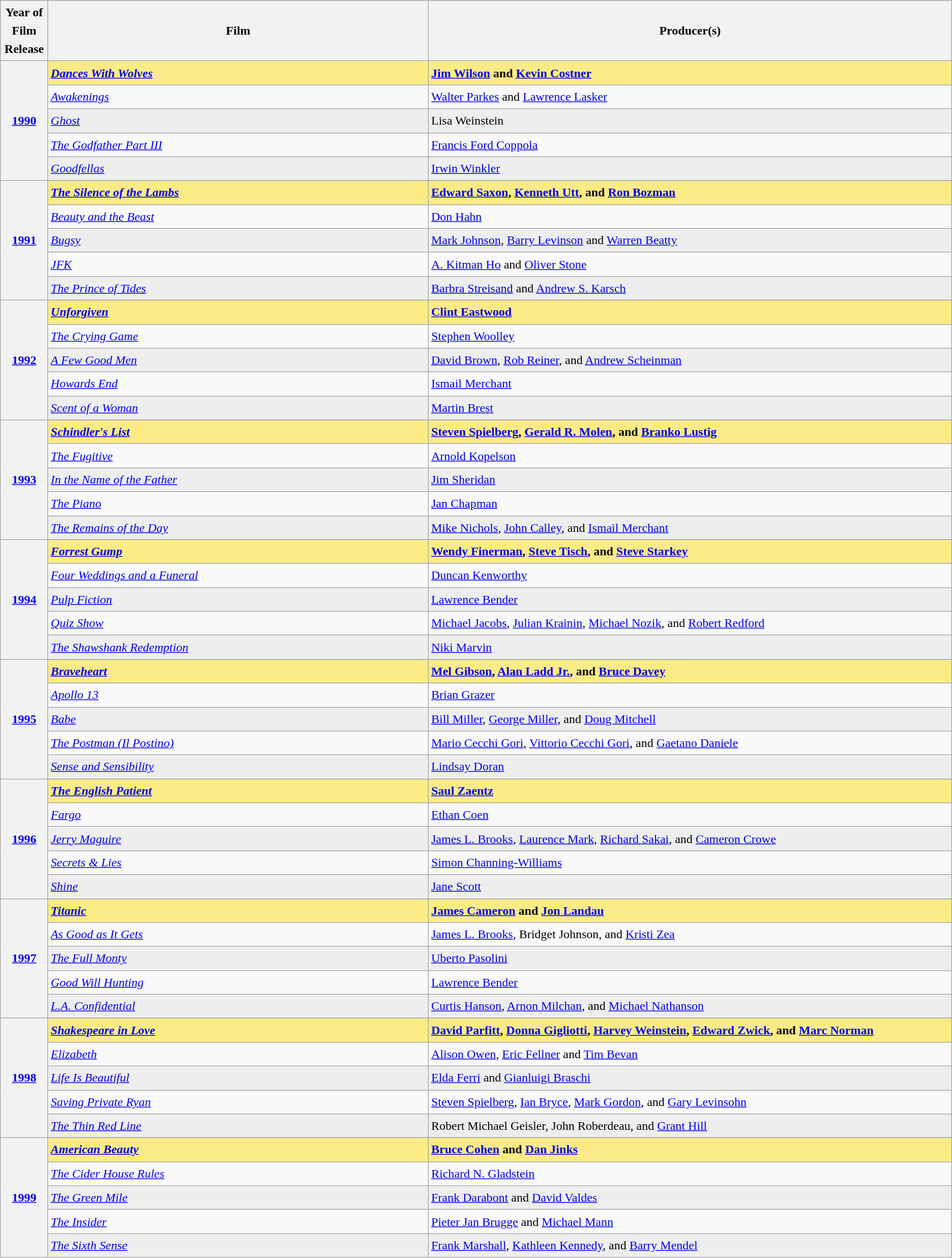<table class="wikitable sortable sticky-header" style="font-size:1.00em; line-height:1.5em;">
<tr bgcolor="#bebebe">
<th width="5%">Year of Film Release</th>
<th width="40%">Film</th>
<th width="55%">Producer(s)</th>
</tr>
<tr style="background:#FAEB86">
<th rowspan="5"><a href='#'>1990</a><br></th>
<td><strong><em><a href='#'>Dances With Wolves</a></em></strong></td>
<td><strong><a href='#'>Jim Wilson</a> and <a href='#'>Kevin Costner</a></strong></td>
</tr>
<tr>
<td><em><a href='#'>Awakenings</a></em></td>
<td><a href='#'>Walter Parkes</a> and <a href='#'>Lawrence Lasker</a></td>
</tr>
<tr style="background:#eee;">
<td><em><a href='#'>Ghost</a></em></td>
<td>Lisa Weinstein</td>
</tr>
<tr>
<td><em><a href='#'>The Godfather Part III</a></em></td>
<td><a href='#'>Francis Ford Coppola</a></td>
</tr>
<tr style="background:#eee;">
<td><em><a href='#'>Goodfellas</a></em></td>
<td><a href='#'>Irwin Winkler</a></td>
</tr>
<tr>
<th rowspan="6" style="text-align:center"><a href='#'>1991</a><br></th>
</tr>
<tr style="background:#FAEB86">
<td><strong><em><a href='#'>The Silence of the Lambs</a></em></strong></td>
<td><strong><a href='#'>Edward Saxon</a>, <a href='#'>Kenneth Utt</a>, and <a href='#'>Ron Bozman</a></strong></td>
</tr>
<tr>
<td><em><a href='#'>Beauty and the Beast</a></em></td>
<td><a href='#'>Don Hahn</a></td>
</tr>
<tr style="background:#eee;">
<td><em><a href='#'>Bugsy</a></em></td>
<td><a href='#'>Mark Johnson</a>, <a href='#'>Barry Levinson</a> and <a href='#'>Warren Beatty</a></td>
</tr>
<tr>
<td><em><a href='#'>JFK</a></em></td>
<td><a href='#'>A. Kitman Ho</a> and <a href='#'>Oliver Stone</a></td>
</tr>
<tr style="background:#eee;">
<td><em><a href='#'>The Prince of Tides</a></em></td>
<td><a href='#'>Barbra Streisand</a> and <a href='#'>Andrew S. Karsch</a></td>
</tr>
<tr>
<th rowspan="6" style="text-align:center"><a href='#'>1992</a><br></th>
</tr>
<tr style="background:#FAEB86">
<td><strong><em><a href='#'>Unforgiven</a></em></strong></td>
<td><strong><a href='#'>Clint Eastwood</a></strong></td>
</tr>
<tr>
<td><em><a href='#'>The Crying Game</a></em></td>
<td><a href='#'>Stephen Woolley</a></td>
</tr>
<tr style="background:#eee;">
<td><em><a href='#'>A Few Good Men</a></em></td>
<td><a href='#'>David Brown</a>, <a href='#'>Rob Reiner</a>, and <a href='#'>Andrew Scheinman</a></td>
</tr>
<tr>
<td><em><a href='#'>Howards End</a></em></td>
<td><a href='#'>Ismail Merchant</a></td>
</tr>
<tr style="background:#eee;">
<td><em><a href='#'>Scent of a Woman</a></em></td>
<td><a href='#'>Martin Brest</a></td>
</tr>
<tr>
<th rowspan="6" style="text-align:center"><a href='#'>1993</a><br></th>
</tr>
<tr style="background:#FAEB86">
<td><strong><em><a href='#'>Schindler's List</a></em></strong></td>
<td><strong><a href='#'>Steven Spielberg</a>, <a href='#'>Gerald R. Molen</a>, and <a href='#'>Branko Lustig</a></strong></td>
</tr>
<tr>
<td><em><a href='#'>The Fugitive</a></em></td>
<td><a href='#'>Arnold Kopelson</a></td>
</tr>
<tr style="background:#eee;">
<td><em><a href='#'>In the Name of the Father</a></em></td>
<td><a href='#'>Jim Sheridan</a></td>
</tr>
<tr>
<td><em><a href='#'>The Piano</a></em></td>
<td><a href='#'>Jan Chapman</a></td>
</tr>
<tr style="background:#eee;">
<td><em><a href='#'>The Remains of the Day</a></em></td>
<td><a href='#'>Mike Nichols</a>, <a href='#'>John Calley</a>, and <a href='#'>Ismail Merchant</a></td>
</tr>
<tr>
<th rowspan="6" style="text-align:center"><a href='#'>1994</a><br></th>
</tr>
<tr style="background:#FAEB86">
<td><strong><em><a href='#'>Forrest Gump</a></em></strong></td>
<td><strong><a href='#'>Wendy Finerman</a>, <a href='#'>Steve Tisch</a>, and <a href='#'>Steve Starkey</a></strong></td>
</tr>
<tr>
<td><em><a href='#'>Four Weddings and a Funeral</a></em></td>
<td><a href='#'>Duncan Kenworthy</a></td>
</tr>
<tr style="background:#eee;">
<td><em><a href='#'>Pulp Fiction</a></em></td>
<td><a href='#'>Lawrence Bender</a></td>
</tr>
<tr>
<td><em><a href='#'>Quiz Show</a></em></td>
<td><a href='#'>Michael Jacobs</a>, <a href='#'>Julian Krainin</a>, <a href='#'>Michael Nozik</a>, and <a href='#'>Robert Redford</a></td>
</tr>
<tr style="background:#eee;">
<td><em><a href='#'>The Shawshank Redemption</a></em></td>
<td><a href='#'>Niki Marvin</a></td>
</tr>
<tr>
<th rowspan="6" style="text-align:center"><a href='#'>1995</a><br></th>
</tr>
<tr style="background:#FAEB86">
<td><strong><em><a href='#'>Braveheart</a></em></strong></td>
<td><strong><a href='#'>Mel Gibson</a>, <a href='#'>Alan Ladd Jr.</a>, and <a href='#'>Bruce Davey</a></strong></td>
</tr>
<tr>
<td><em><a href='#'>Apollo 13</a></em></td>
<td><a href='#'>Brian Grazer</a></td>
</tr>
<tr style="background:#eee;">
<td><em><a href='#'>Babe</a></em></td>
<td><a href='#'>Bill Miller</a>, <a href='#'>George Miller</a>, and <a href='#'>Doug Mitchell</a></td>
</tr>
<tr>
<td><em><a href='#'>The Postman (Il Postino)</a></em></td>
<td><a href='#'>Mario Cecchi Gori</a>, <a href='#'>Vittorio Cecchi Gori</a>, and <a href='#'>Gaetano Daniele</a></td>
</tr>
<tr style="background:#eee;">
<td><em><a href='#'>Sense and Sensibility</a></em></td>
<td><a href='#'>Lindsay Doran</a></td>
</tr>
<tr>
<th rowspan="6" style="text-align:center"><a href='#'>1996</a><br></th>
</tr>
<tr style="background:#FAEB86">
<td><strong><em><a href='#'>The English Patient</a></em></strong></td>
<td><strong><a href='#'>Saul Zaentz</a></strong></td>
</tr>
<tr>
<td><em><a href='#'>Fargo</a></em></td>
<td><a href='#'>Ethan Coen</a></td>
</tr>
<tr style="background:#eee;">
<td><em><a href='#'>Jerry Maguire</a></em></td>
<td><a href='#'>James L. Brooks</a>, <a href='#'>Laurence Mark</a>, <a href='#'>Richard Sakai</a>, and <a href='#'>Cameron Crowe</a></td>
</tr>
<tr>
<td><em><a href='#'>Secrets & Lies</a></em></td>
<td><a href='#'>Simon Channing-Williams</a></td>
</tr>
<tr style="background:#eee;">
<td><em><a href='#'>Shine</a></em></td>
<td><a href='#'>Jane Scott</a></td>
</tr>
<tr>
<th rowspan="6" style="text-align:center"><a href='#'>1997</a><br></th>
</tr>
<tr style="background:#FAEB86">
<td><strong><em><a href='#'>Titanic</a></em></strong></td>
<td><strong><a href='#'>James Cameron</a> and <a href='#'>Jon Landau</a></strong></td>
</tr>
<tr>
<td><em><a href='#'>As Good as It Gets</a></em></td>
<td><a href='#'>James L. Brooks</a>, Bridget Johnson, and <a href='#'>Kristi Zea</a></td>
</tr>
<tr style="background:#eee;">
<td><em><a href='#'>The Full Monty</a></em></td>
<td><a href='#'>Uberto Pasolini</a></td>
</tr>
<tr>
<td><em><a href='#'>Good Will Hunting</a></em></td>
<td><a href='#'>Lawrence Bender</a></td>
</tr>
<tr style="background:#eee;">
<td><em><a href='#'>L.A. Confidential</a></em></td>
<td><a href='#'>Curtis Hanson</a>, <a href='#'>Arnon Milchan</a>, and <a href='#'>Michael Nathanson</a></td>
</tr>
<tr>
<th rowspan="6" style="text-align:center"><a href='#'>1998</a><br></th>
</tr>
<tr style="background:#FAEB86">
<td><strong><em><a href='#'>Shakespeare in Love</a></em></strong></td>
<td><strong><a href='#'>David Parfitt</a>, <a href='#'>Donna Gigliotti</a>, <a href='#'>Harvey Weinstein</a>, <a href='#'>Edward Zwick</a>, and <a href='#'>Marc Norman</a></strong></td>
</tr>
<tr>
<td><em><a href='#'>Elizabeth</a></em></td>
<td><a href='#'>Alison Owen</a>, <a href='#'>Eric Fellner</a> and <a href='#'>Tim Bevan</a></td>
</tr>
<tr style="background:#eee;">
<td><em><a href='#'>Life Is Beautiful</a></em></td>
<td><a href='#'>Elda Ferri</a> and <a href='#'>Gianluigi Braschi</a></td>
</tr>
<tr>
<td><em><a href='#'>Saving Private Ryan</a></em></td>
<td><a href='#'>Steven Spielberg</a>, <a href='#'>Ian Bryce</a>, <a href='#'>Mark Gordon</a>, and <a href='#'>Gary Levinsohn</a></td>
</tr>
<tr style="background:#eee;">
<td><em><a href='#'>The Thin Red Line</a></em></td>
<td>Robert Michael Geisler, John Roberdeau, and <a href='#'>Grant Hill</a></td>
</tr>
<tr>
<th rowspan="6" style="text-align:center"><a href='#'>1999</a><br></th>
</tr>
<tr style="background:#FAEB86">
<td><strong><em><a href='#'>American Beauty</a></em></strong></td>
<td><strong><a href='#'>Bruce Cohen</a> and <a href='#'>Dan Jinks</a></strong></td>
</tr>
<tr>
<td><em><a href='#'>The Cider House Rules</a></em></td>
<td><a href='#'>Richard N. Gladstein</a></td>
</tr>
<tr style="background:#eee;">
<td><em><a href='#'>The Green Mile</a></em></td>
<td><a href='#'>Frank Darabont</a> and <a href='#'>David Valdes</a></td>
</tr>
<tr>
<td><em><a href='#'>The Insider</a></em></td>
<td><a href='#'>Pieter Jan Brugge</a> and <a href='#'>Michael Mann</a></td>
</tr>
<tr style="background:#eee;">
<td><em><a href='#'>The Sixth Sense</a></em></td>
<td><a href='#'>Frank Marshall</a>, <a href='#'>Kathleen Kennedy</a>, and <a href='#'>Barry Mendel</a></td>
</tr>
</table>
